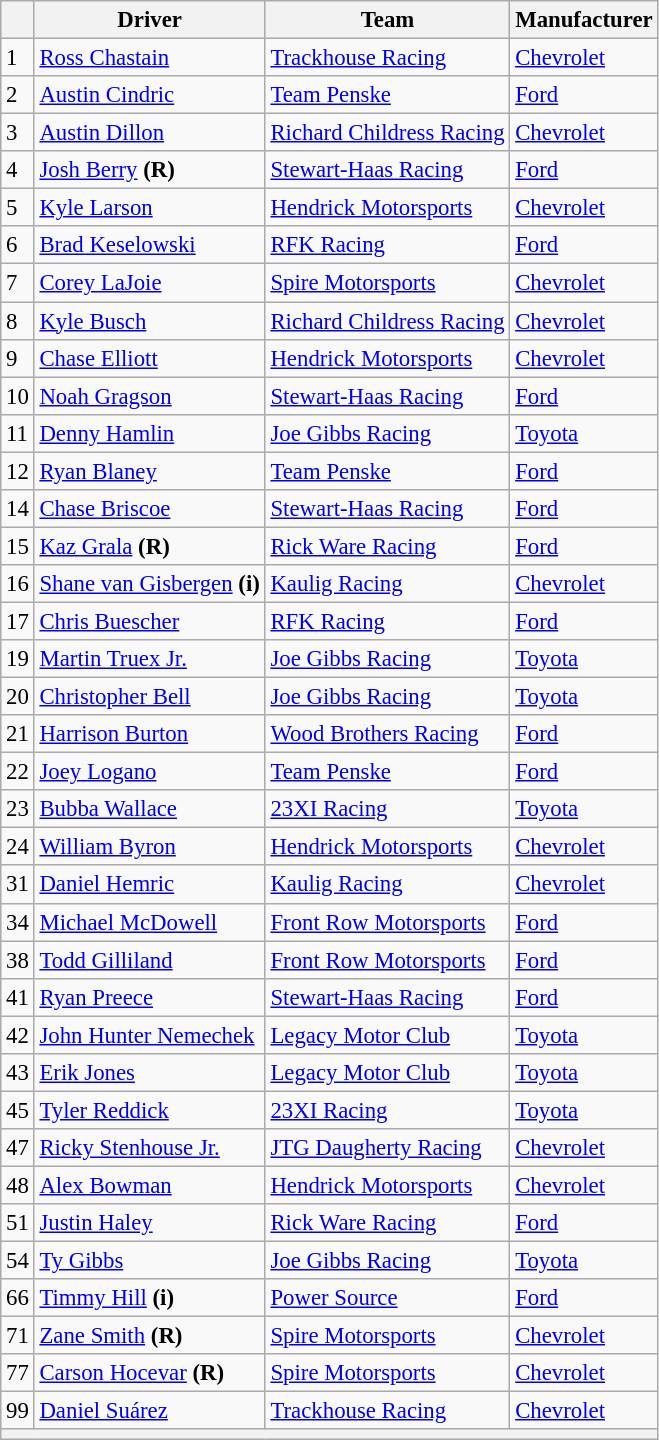<table class="wikitable" style="font-size:95%">
<tr>
<th></th>
<th>Driver</th>
<th>Team</th>
<th>Manufacturer</th>
</tr>
<tr>
<td>1</td>
<td><a href='#'>Ross Chastain</a></td>
<td><a href='#'>Trackhouse Racing</a></td>
<td><a href='#'>Chevrolet</a></td>
</tr>
<tr>
<td>2</td>
<td><a href='#'>Austin Cindric</a></td>
<td><a href='#'>Team Penske</a></td>
<td><a href='#'>Ford</a></td>
</tr>
<tr>
<td>3</td>
<td><a href='#'>Austin Dillon</a></td>
<td nowrap><a href='#'>Richard Childress Racing</a></td>
<td><a href='#'>Chevrolet</a></td>
</tr>
<tr>
<td>4</td>
<td><a href='#'>Josh Berry</a> <strong>(R)</strong></td>
<td><a href='#'>Stewart-Haas Racing</a></td>
<td><a href='#'>Ford</a></td>
</tr>
<tr>
<td>5</td>
<td><a href='#'>Kyle Larson</a></td>
<td><a href='#'>Hendrick Motorsports</a></td>
<td><a href='#'>Chevrolet</a></td>
</tr>
<tr>
<td>6</td>
<td><a href='#'>Brad Keselowski</a></td>
<td><a href='#'>RFK Racing</a></td>
<td><a href='#'>Ford</a></td>
</tr>
<tr>
<td>7</td>
<td><a href='#'>Corey LaJoie</a></td>
<td><a href='#'>Spire Motorsports</a></td>
<td><a href='#'>Chevrolet</a></td>
</tr>
<tr>
<td>8</td>
<td><a href='#'>Kyle Busch</a></td>
<td><a href='#'>Richard Childress Racing</a></td>
<td><a href='#'>Chevrolet</a></td>
</tr>
<tr>
<td>9</td>
<td><a href='#'>Chase Elliott</a></td>
<td><a href='#'>Hendrick Motorsports</a></td>
<td><a href='#'>Chevrolet</a></td>
</tr>
<tr>
<td>10</td>
<td><a href='#'>Noah Gragson</a></td>
<td><a href='#'>Stewart-Haas Racing</a></td>
<td><a href='#'>Ford</a></td>
</tr>
<tr>
<td>11</td>
<td><a href='#'>Denny Hamlin</a></td>
<td><a href='#'>Joe Gibbs Racing</a></td>
<td><a href='#'>Toyota</a></td>
</tr>
<tr>
<td>12</td>
<td><a href='#'>Ryan Blaney</a></td>
<td><a href='#'>Team Penske</a></td>
<td><a href='#'>Ford</a></td>
</tr>
<tr>
<td>14</td>
<td><a href='#'>Chase Briscoe</a></td>
<td><a href='#'>Stewart-Haas Racing</a></td>
<td><a href='#'>Ford</a></td>
</tr>
<tr>
<td>15</td>
<td><a href='#'>Kaz Grala</a> <strong>(R)</strong></td>
<td><a href='#'>Rick Ware Racing</a></td>
<td><a href='#'>Ford</a></td>
</tr>
<tr>
<td>16</td>
<td nowrap><a href='#'>Shane van Gisbergen</a> <strong>(i)</strong></td>
<td><a href='#'>Kaulig Racing</a></td>
<td><a href='#'>Chevrolet</a></td>
</tr>
<tr>
<td>17</td>
<td><a href='#'>Chris Buescher</a></td>
<td><a href='#'>RFK Racing</a></td>
<td><a href='#'>Ford</a></td>
</tr>
<tr>
<td>19</td>
<td><a href='#'>Martin Truex Jr.</a></td>
<td><a href='#'>Joe Gibbs Racing</a></td>
<td><a href='#'>Toyota</a></td>
</tr>
<tr>
<td>20</td>
<td><a href='#'>Christopher Bell</a></td>
<td><a href='#'>Joe Gibbs Racing</a></td>
<td><a href='#'>Toyota</a></td>
</tr>
<tr>
<td>21</td>
<td><a href='#'>Harrison Burton</a></td>
<td><a href='#'>Wood Brothers Racing</a></td>
<td><a href='#'>Ford</a></td>
</tr>
<tr>
<td>22</td>
<td><a href='#'>Joey Logano</a></td>
<td><a href='#'>Team Penske</a></td>
<td><a href='#'>Ford</a></td>
</tr>
<tr>
<td>23</td>
<td><a href='#'>Bubba Wallace</a></td>
<td><a href='#'>23XI Racing</a></td>
<td><a href='#'>Toyota</a></td>
</tr>
<tr>
<td>24</td>
<td><a href='#'>William Byron</a></td>
<td><a href='#'>Hendrick Motorsports</a></td>
<td><a href='#'>Chevrolet</a></td>
</tr>
<tr>
<td>31</td>
<td><a href='#'>Daniel Hemric</a></td>
<td><a href='#'>Kaulig Racing</a></td>
<td><a href='#'>Chevrolet</a></td>
</tr>
<tr>
<td>34</td>
<td><a href='#'>Michael McDowell</a></td>
<td><a href='#'>Front Row Motorsports</a></td>
<td><a href='#'>Ford</a></td>
</tr>
<tr>
<td>38</td>
<td><a href='#'>Todd Gilliland</a></td>
<td><a href='#'>Front Row Motorsports</a></td>
<td><a href='#'>Ford</a></td>
</tr>
<tr>
<td>41</td>
<td><a href='#'>Ryan Preece</a></td>
<td><a href='#'>Stewart-Haas Racing</a></td>
<td><a href='#'>Ford</a></td>
</tr>
<tr>
<td>42</td>
<td><a href='#'>John Hunter Nemechek</a></td>
<td><a href='#'>Legacy Motor Club</a></td>
<td><a href='#'>Toyota</a></td>
</tr>
<tr>
<td>43</td>
<td><a href='#'>Erik Jones</a></td>
<td><a href='#'>Legacy Motor Club</a></td>
<td><a href='#'>Toyota</a></td>
</tr>
<tr>
<td>45</td>
<td><a href='#'>Tyler Reddick</a></td>
<td><a href='#'>23XI Racing</a></td>
<td><a href='#'>Toyota</a></td>
</tr>
<tr>
<td>47</td>
<td><a href='#'>Ricky Stenhouse Jr.</a></td>
<td><a href='#'>JTG Daugherty Racing</a></td>
<td><a href='#'>Chevrolet</a></td>
</tr>
<tr>
<td>48</td>
<td><a href='#'>Alex Bowman</a></td>
<td><a href='#'>Hendrick Motorsports</a></td>
<td><a href='#'>Chevrolet</a></td>
</tr>
<tr>
<td>51</td>
<td><a href='#'>Justin Haley</a></td>
<td><a href='#'>Rick Ware Racing</a></td>
<td><a href='#'>Ford</a></td>
</tr>
<tr>
<td>54</td>
<td><a href='#'>Ty Gibbs</a></td>
<td><a href='#'>Joe Gibbs Racing</a></td>
<td><a href='#'>Toyota</a></td>
</tr>
<tr>
<td>66</td>
<td><a href='#'>Timmy Hill</a> <strong>(i)</strong></td>
<td><a href='#'>Power Source</a></td>
<td><a href='#'>Ford</a></td>
</tr>
<tr>
<td>71</td>
<td><a href='#'>Zane Smith</a> <strong>(R)</strong></td>
<td><a href='#'>Spire Motorsports</a></td>
<td><a href='#'>Chevrolet</a></td>
</tr>
<tr>
<td>77</td>
<td><a href='#'>Carson Hocevar</a> <strong>(R)</strong></td>
<td><a href='#'>Spire Motorsports</a></td>
<td><a href='#'>Chevrolet</a></td>
</tr>
<tr>
<td>99</td>
<td><a href='#'>Daniel Suárez</a></td>
<td><a href='#'>Trackhouse Racing</a></td>
<td><a href='#'>Chevrolet</a></td>
</tr>
<tr>
<th colspan="4"></th>
</tr>
</table>
